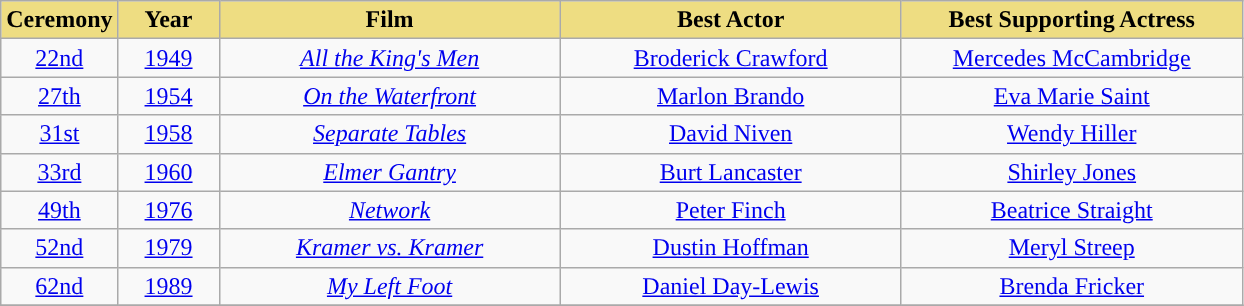<table class="wikitable sortable" style="text-align: center">
<tr>
<th style="background-color:#EEDD82; width:060px;">Ceremony</th>
<th style="background-color:#EEDD82; width:060px;">Year</th>
<th style="background-color:#EEDD82; width:220px;">Film</th>
<th style="background-color:#EEDD82; width:220px;">Best Actor</th>
<th style="background-color:#EEDD82; width:220px;">Best Supporting Actress</th>
</tr>
<tr>
<td><a href='#'>22nd</a></td>
<td><a href='#'>1949</a></td>
<td><em><a href='#'>All the King's Men</a></em></td>
<td><a href='#'>Broderick Crawford</a></td>
<td><a href='#'>Mercedes McCambridge</a></td>
</tr>
<tr>
<td><a href='#'>27th</a></td>
<td><a href='#'>1954</a></td>
<td><em><a href='#'>On the Waterfront</a></em></td>
<td><a href='#'>Marlon Brando</a></td>
<td><a href='#'>Eva Marie Saint</a></td>
</tr>
<tr>
<td><a href='#'>31st</a></td>
<td><a href='#'>1958</a></td>
<td><em><a href='#'>Separate Tables</a></em></td>
<td><a href='#'>David Niven</a></td>
<td><a href='#'>Wendy Hiller</a></td>
</tr>
<tr>
<td><a href='#'>33rd</a></td>
<td><a href='#'>1960</a></td>
<td><em><a href='#'>Elmer Gantry</a></em></td>
<td><a href='#'>Burt Lancaster</a></td>
<td><a href='#'>Shirley Jones</a></td>
</tr>
<tr>
<td><a href='#'>49th</a></td>
<td><a href='#'>1976</a></td>
<td><em><a href='#'>Network</a></em></td>
<td><a href='#'>Peter Finch</a></td>
<td><a href='#'>Beatrice Straight</a></td>
</tr>
<tr>
<td><a href='#'>52nd</a></td>
<td><a href='#'>1979</a></td>
<td><em><a href='#'>Kramer vs. Kramer</a></em></td>
<td><a href='#'>Dustin Hoffman</a></td>
<td><a href='#'>Meryl Streep</a></td>
</tr>
<tr>
<td><a href='#'>62nd</a></td>
<td><a href='#'>1989</a></td>
<td><em><a href='#'>My Left Foot</a></em></td>
<td><a href='#'>Daniel Day-Lewis</a></td>
<td><a href='#'>Brenda Fricker</a></td>
</tr>
<tr>
</tr>
</table>
